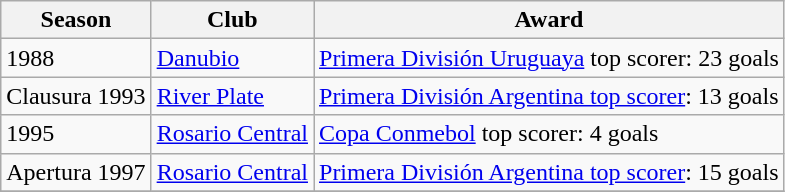<table class="wikitable">
<tr>
<th>Season</th>
<th>Club</th>
<th>Award</th>
</tr>
<tr>
<td>1988</td>
<td><a href='#'>Danubio</a></td>
<td><a href='#'>Primera División Uruguaya</a> top scorer: 23 goals</td>
</tr>
<tr>
<td>Clausura 1993</td>
<td><a href='#'>River Plate</a></td>
<td><a href='#'>Primera División Argentina top scorer</a>: 13 goals</td>
</tr>
<tr>
<td>1995</td>
<td><a href='#'>Rosario Central</a></td>
<td><a href='#'>Copa Conmebol</a> top scorer: 4 goals</td>
</tr>
<tr>
<td>Apertura 1997</td>
<td><a href='#'>Rosario Central</a></td>
<td><a href='#'>Primera División Argentina top scorer</a>: 15 goals</td>
</tr>
<tr>
</tr>
</table>
